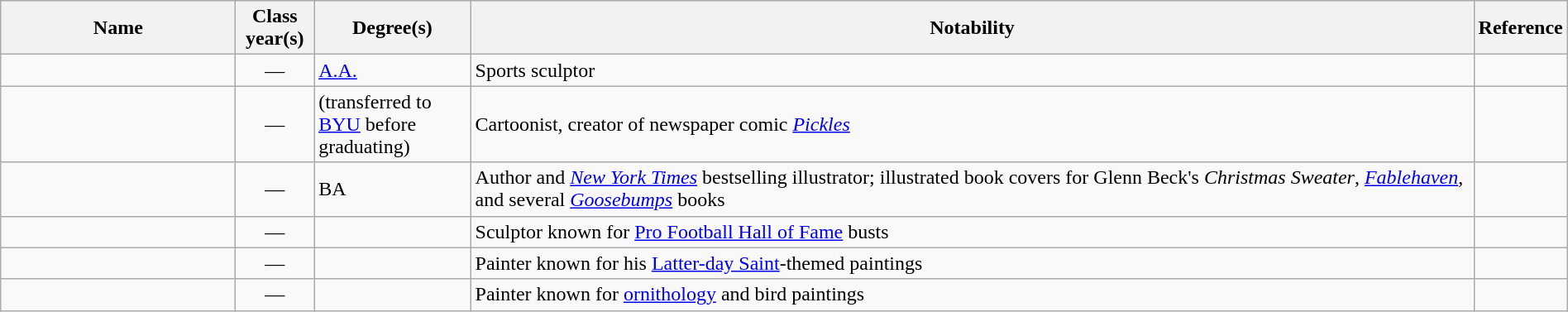<table class="wikitable sortable" style="width:100%">
<tr>
<th width="15%">Name</th>
<th width="5%">Class year(s)</th>
<th width="10%">Degree(s)</th>
<th width="*" class="unsortable">Notability</th>
<th width="5%" class="unsortable">Reference</th>
</tr>
<tr>
<td></td>
<td align="center">—</td>
<td><a href='#'>A.A.</a></td>
<td>Sports sculptor</td>
<td align="center"></td>
</tr>
<tr>
<td></td>
<td align="center">—</td>
<td>(transferred to <a href='#'>BYU</a> before graduating)</td>
<td>Cartoonist, creator of newspaper comic <em><a href='#'>Pickles</a></em></td>
<td align="center"></td>
</tr>
<tr>
<td></td>
<td align="center">—</td>
<td>BA</td>
<td>Author and <em><a href='#'>New York Times</a></em> bestselling illustrator; illustrated book covers for Glenn Beck's <em>Christmas Sweater</em>, <em><a href='#'>Fablehaven</a></em>, and several <em><a href='#'>Goosebumps</a></em> books</td>
<td align="center"></td>
</tr>
<tr>
<td></td>
<td align="center">—</td>
<td></td>
<td>Sculptor known for <a href='#'>Pro Football Hall of Fame</a> busts</td>
<td align="center"></td>
</tr>
<tr>
<td></td>
<td align="center">—</td>
<td></td>
<td>Painter known for his <a href='#'>Latter-day Saint</a>-themed paintings</td>
<td align="center"></td>
</tr>
<tr>
<td></td>
<td align="center">—</td>
<td></td>
<td>Painter known for <a href='#'>ornithology</a> and bird paintings</td>
<td align="center"></td>
</tr>
</table>
